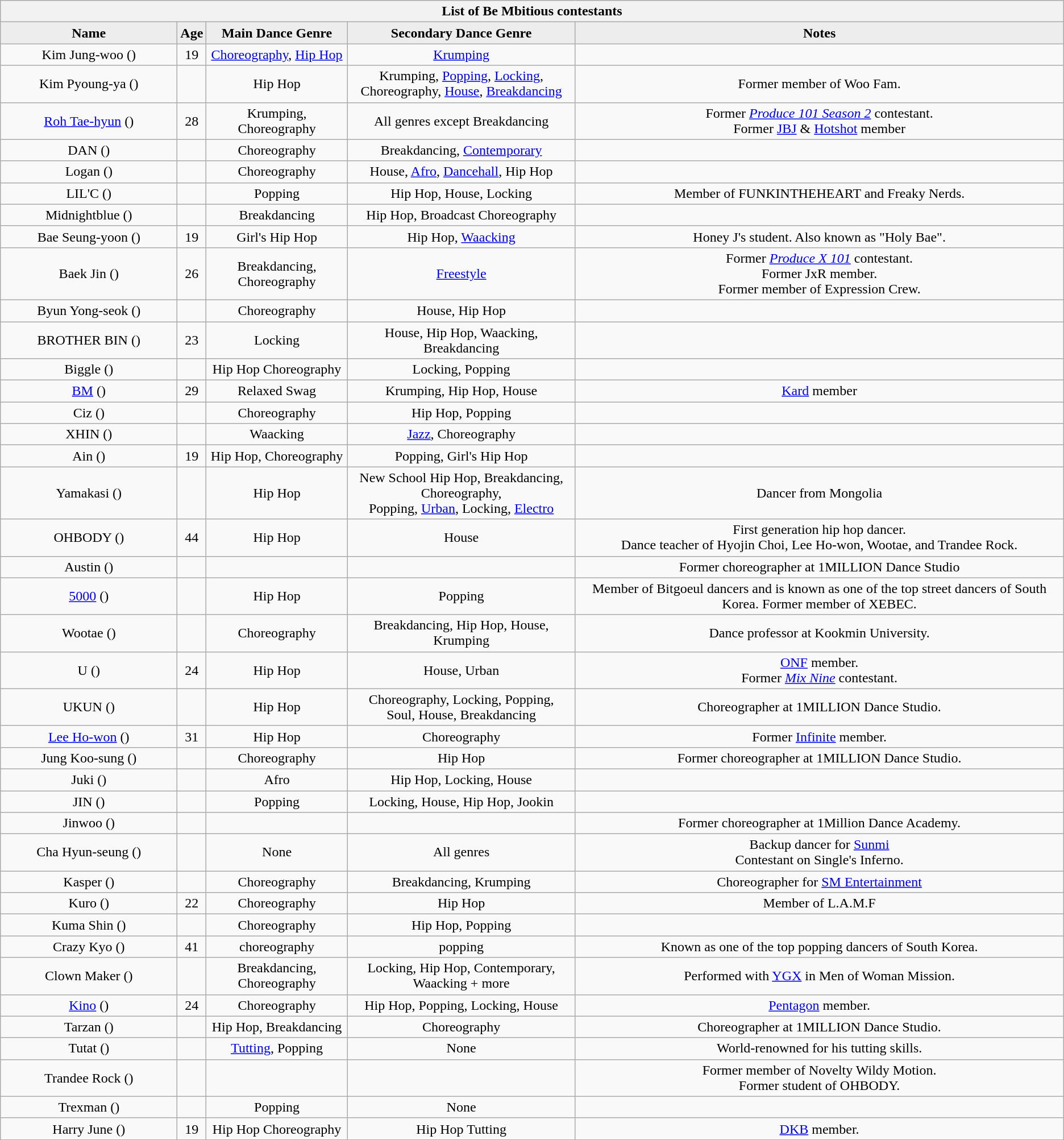<table class="wikitable collapsible collapsed" style="text-align:center">
<tr>
<th colspan="5">List of Be Mbitious contestants</th>
</tr>
<tr>
<th width="200px" style="background:#EDEDED">Name</th>
<th style="background:#EDEDED">Age</th>
<th style="background:#EDEDED">Main Dance Genre</th>
<th style="background:#EDEDED">Secondary Dance Genre</th>
<th style="background:#EDEDED">Notes</th>
</tr>
<tr>
<td>Kim Jung-woo ()</td>
<td>19</td>
<td><a href='#'>Choreography</a>, <a href='#'>Hip Hop</a></td>
<td><a href='#'>Krumping</a></td>
<td></td>
</tr>
<tr>
<td>Kim Pyoung-ya ()</td>
<td></td>
<td>Hip Hop</td>
<td>Krumping, <a href='#'>Popping</a>, <a href='#'>Locking</a>, <br>Choreography, <a href='#'>House</a>, <a href='#'>Breakdancing</a></td>
<td>Former member of Woo Fam.</td>
</tr>
<tr>
<td><a href='#'>Roh Tae-hyun</a> ()</td>
<td>28</td>
<td>Krumping, Choreography</td>
<td>All genres except Breakdancing</td>
<td>Former <em><a href='#'>Produce 101 Season 2</a></em> contestant.<br>Former <a href='#'>JBJ</a> & <a href='#'>Hotshot</a> member</td>
</tr>
<tr>
<td>DAN ()</td>
<td></td>
<td>Choreography</td>
<td>Breakdancing, <a href='#'>Contemporary</a></td>
<td></td>
</tr>
<tr>
<td>Logan ()</td>
<td></td>
<td>Choreography</td>
<td>House, <a href='#'>Afro</a>, <a href='#'>Dancehall</a>, Hip Hop</td>
<td></td>
</tr>
<tr>
<td>LIL'C ()</td>
<td></td>
<td>Popping</td>
<td>Hip Hop, House, Locking</td>
<td>Member of FUNKINTHEHEART and Freaky Nerds.</td>
</tr>
<tr>
<td>Midnightblue ()</td>
<td></td>
<td>Breakdancing</td>
<td>Hip Hop, Broadcast Choreography</td>
<td></td>
</tr>
<tr>
<td>Bae Seung-yoon ()</td>
<td>19</td>
<td>Girl's Hip Hop</td>
<td>Hip Hop, <a href='#'>Waacking</a></td>
<td>Honey J's student. Also known as "Holy Bae".</td>
</tr>
<tr>
<td>Baek Jin ()</td>
<td>26</td>
<td>Breakdancing, Choreography</td>
<td><a href='#'>Freestyle</a></td>
<td>Former <em><a href='#'>Produce X 101</a></em> contestant.<br>Former JxR member.<br>Former member of Expression Crew.</td>
</tr>
<tr>
<td>Byun Yong-seok ()</td>
<td></td>
<td>Choreography</td>
<td>House, Hip Hop</td>
<td></td>
</tr>
<tr>
<td>BROTHER BIN ()</td>
<td>23</td>
<td>Locking</td>
<td>House, Hip Hop, Waacking, <br> Breakdancing</td>
<td></td>
</tr>
<tr>
<td>Biggle ()</td>
<td></td>
<td>Hip Hop Choreography</td>
<td>Locking, Popping</td>
<td></td>
</tr>
<tr>
<td><a href='#'>BM</a> ()</td>
<td>29</td>
<td>Relaxed Swag</td>
<td>Krumping, Hip Hop, House</td>
<td><a href='#'>Kard</a> member</td>
</tr>
<tr>
<td>Ciz ()</td>
<td></td>
<td>Choreography</td>
<td>Hip Hop, Popping</td>
<td></td>
</tr>
<tr>
<td>XHIN ()</td>
<td></td>
<td>Waacking</td>
<td><a href='#'>Jazz</a>, Choreography</td>
<td></td>
</tr>
<tr>
<td>Ain ()</td>
<td>19</td>
<td>Hip Hop, Choreography</td>
<td>Popping, Girl's Hip Hop</td>
<td></td>
</tr>
<tr>
<td>Yamakasi ()</td>
<td></td>
<td>Hip Hop</td>
<td>New School Hip Hop, Breakdancing, Choreography, <br> Popping, <a href='#'>Urban</a>, Locking, <a href='#'>Electro</a></td>
<td>Dancer from Mongolia</td>
</tr>
<tr>
<td>OHBODY ()</td>
<td>44</td>
<td>Hip Hop</td>
<td>House</td>
<td>First generation hip hop dancer.<br>Dance teacher of Hyojin Choi, Lee Ho-won, Wootae, and Trandee Rock.</td>
</tr>
<tr>
<td>Austin ()</td>
<td></td>
<td></td>
<td></td>
<td>Former choreographer at 1MILLION Dance Studio</td>
</tr>
<tr>
<td><a href='#'>5000</a> ()</td>
<td></td>
<td>Hip Hop</td>
<td>Popping</td>
<td>Member of Bitgoeul dancers and is known as one of the top street dancers of South Korea. Former member of XEBEC.</td>
</tr>
<tr>
<td>Wootae ()</td>
<td></td>
<td>Choreography</td>
<td>Breakdancing, Hip Hop, House, Krumping</td>
<td>Dance professor at Kookmin University.</td>
</tr>
<tr>
<td>U ()</td>
<td>24</td>
<td>Hip Hop</td>
<td>House, Urban</td>
<td><a href='#'>ONF</a> member.<br>Former <em><a href='#'>Mix Nine</a></em> contestant.</td>
</tr>
<tr>
<td>UKUN ()</td>
<td></td>
<td>Hip Hop</td>
<td>Choreography, Locking, Popping, <br> Soul, House, Breakdancing</td>
<td>Choreographer at 1MILLION Dance Studio.</td>
</tr>
<tr>
<td><a href='#'>Lee Ho-won</a> ()</td>
<td>31</td>
<td>Hip Hop</td>
<td>Choreography</td>
<td>Former <a href='#'>Infinite</a> member.</td>
</tr>
<tr>
<td>Jung Koo-sung ()</td>
<td></td>
<td>Choreography</td>
<td>Hip Hop</td>
<td>Former choreographer at 1MILLION Dance Studio.</td>
</tr>
<tr>
<td>Juki ()</td>
<td></td>
<td>Afro</td>
<td>Hip Hop, Locking, House</td>
<td></td>
</tr>
<tr>
<td>JIN ()</td>
<td></td>
<td>Popping</td>
<td>Locking, House, Hip Hop, Jookin</td>
<td></td>
</tr>
<tr>
<td>Jinwoo ()</td>
<td></td>
<td></td>
<td></td>
<td>Former choreographer at 1Million Dance Academy.</td>
</tr>
<tr>
<td>Cha Hyun-seung ()</td>
<td></td>
<td>None</td>
<td>All genres</td>
<td>Backup dancer for <a href='#'>Sunmi</a><br>Contestant on Single's Inferno.</td>
</tr>
<tr>
<td>Kasper ()</td>
<td></td>
<td>Choreography</td>
<td>Breakdancing, Krumping</td>
<td>Choreographer for <a href='#'>SM Entertainment</a></td>
</tr>
<tr>
<td>Kuro ()</td>
<td>22</td>
<td>Choreography</td>
<td>Hip Hop</td>
<td>Member of L.A.M.F</td>
</tr>
<tr>
<td>Kuma Shin ()</td>
<td></td>
<td>Choreography</td>
<td>Hip Hop, Popping</td>
<td></td>
</tr>
<tr>
<td>Crazy Kyo ()</td>
<td>41</td>
<td>choreography</td>
<td>popping</td>
<td>Known as one of the top popping dancers of South Korea.</td>
</tr>
<tr>
<td>Clown Maker ()</td>
<td></td>
<td>Breakdancing, Choreography</td>
<td>Locking, Hip Hop, Contemporary, <br> Waacking + more</td>
<td>Performed with <a href='#'>YGX</a> in Men of Woman Mission.</td>
</tr>
<tr>
<td><a href='#'>Kino</a> ()</td>
<td>24</td>
<td>Choreography</td>
<td>Hip Hop, Popping, Locking, House</td>
<td><a href='#'>Pentagon</a> member.</td>
</tr>
<tr>
<td>Tarzan ()</td>
<td></td>
<td>Hip Hop, Breakdancing</td>
<td>Choreography</td>
<td>Choreographer at 1MILLION Dance Studio.</td>
</tr>
<tr>
<td>Tutat ()</td>
<td></td>
<td><a href='#'>Tutting</a>, Popping</td>
<td>None</td>
<td>World-renowned for his tutting skills.</td>
</tr>
<tr>
<td>Trandee Rock ()</td>
<td></td>
<td></td>
<td></td>
<td>Former member of Novelty Wildy Motion.<br>Former student of OHBODY.</td>
</tr>
<tr>
<td>Trexman ()</td>
<td></td>
<td>Popping</td>
<td>None</td>
<td></td>
</tr>
<tr>
<td>Harry June ()</td>
<td>19</td>
<td>Hip Hop Choreography</td>
<td>Hip Hop Tutting</td>
<td><a href='#'>DKB</a> member.</td>
</tr>
</table>
